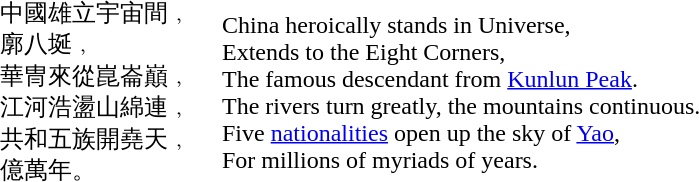<table BORDER="0" CELLSPACING="0" CELLPADDING="10">
<tr>
<td><br>中國雄立宇宙間﹐<br>
廓八埏﹐<br>
華冑來從崑崙巔﹐<br>
江河浩盪山綿連﹐<br>
共和五族開堯天﹐<br>
億萬年。</td>
<td><br>China heroically stands in Universe,<br>
Extends to the Eight Corners,<br>
The famous descendant from <a href='#'>Kunlun Peak</a>.<br>
The rivers turn greatly, the mountains continuous.<br>
Five <a href='#'>nationalities</a> open up the sky of <a href='#'>Yao</a>,<br>
For millions of myriads of years.</td>
</tr>
</table>
